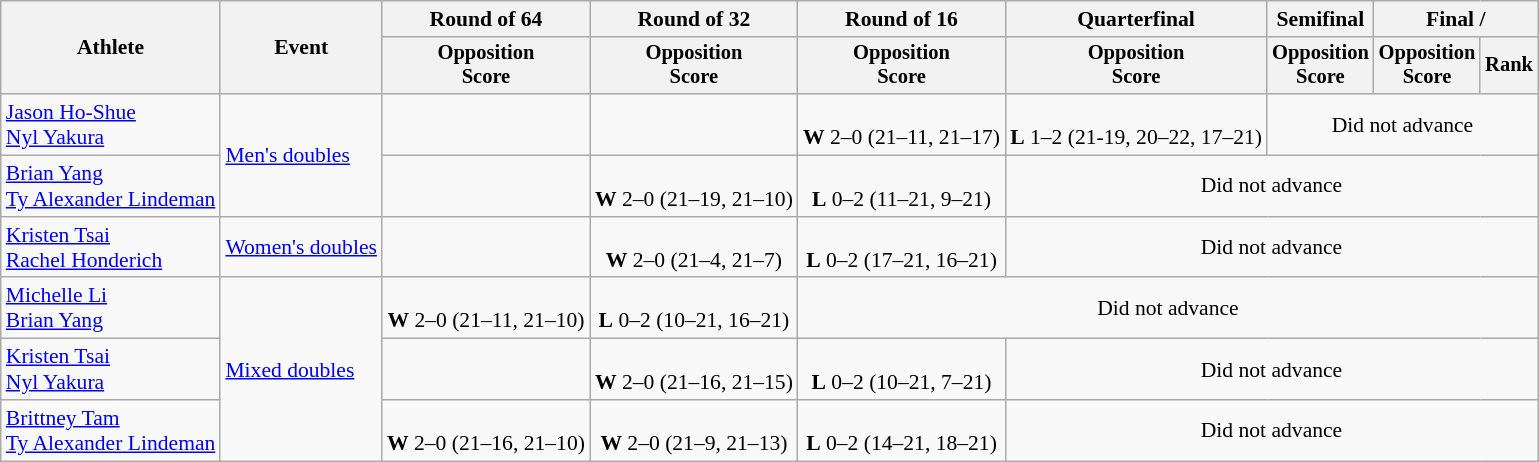<table class=wikitable style="font-size:90%">
<tr>
<th rowspan=2>Athlete</th>
<th rowspan=2>Event</th>
<th>Round of 64</th>
<th>Round of 32</th>
<th>Round of 16</th>
<th>Quarterfinal</th>
<th>Semifinal</th>
<th colspan=2>Final / </th>
</tr>
<tr style="font-size:95%">
<th>Opposition<br>Score</th>
<th>Opposition<br>Score</th>
<th>Opposition<br>Score</th>
<th>Opposition<br>Score</th>
<th>Opposition<br>Score</th>
<th>Opposition<br>Score</th>
<th>Rank</th>
</tr>
<tr align=center>
<td align=left><a href='#'>Jason Ho-Shue</a><br><a href='#'>Nyl Yakura</a></td>
<td align=left rowspan=2><a href='#'>Men's doubles</a></td>
<td></td>
<td></td>
<td><br><strong>W</strong> 2–0 (21–11, 21–17)</td>
<td><br><strong>L</strong> 1–2 (21-19, 20–22, 17–21)</td>
<td Colspan=3>Did not advance</td>
</tr>
<tr align=center>
<td align=left><a href='#'>Brian Yang</a><br><a href='#'>Ty Alexander Lindeman</a></td>
<td></td>
<td><br><strong>W</strong> 2–0 (21–19, 21–10)</td>
<td><br><strong>L</strong> 0–2 (11–21, 9–21)</td>
<td colspan=4>Did not advance</td>
</tr>
<tr align=center>
<td align=left><a href='#'>Kristen Tsai</a><br><a href='#'>Rachel Honderich</a></td>
<td align=left><a href='#'>Women's doubles</a></td>
<td></td>
<td><br><strong>W</strong> 2–0 (21–4, 21–7)</td>
<td><br><strong>L</strong> 0–2 (17–21, 16–21)</td>
<td colspan=4>Did not advance</td>
</tr>
<tr align=center>
<td align=left><a href='#'>Michelle Li</a><br><a href='#'>Brian Yang</a></td>
<td align=left rowspan=3><a href='#'>Mixed doubles</a></td>
<td><br><strong>W</strong> 2–0 (21–11, 21–10)</td>
<td><br><strong>L</strong> 0–2 (10–21, 16–21)</td>
<td colspan=5>Did not advance</td>
</tr>
<tr align=center>
<td align=left><a href='#'>Kristen Tsai</a><br><a href='#'>Nyl Yakura</a></td>
<td></td>
<td><br><strong>W</strong> 2–0 (21–16, 21–15)</td>
<td><br><strong>L</strong> 0–2 (10–21, 7–21)</td>
<td colspan=4>Did not advance</td>
</tr>
<tr align=center>
<td align=left><a href='#'>Brittney Tam</a><br><a href='#'>Ty Alexander Lindeman</a></td>
<td><br><strong>W</strong> 2–0 (21–16, 21–10)</td>
<td><br><strong>W</strong> 2–0 (21–9, 21–13)</td>
<td><br><strong>L</strong> 0–2 (14–21, 18–21)</td>
<td colspan=4>Did not advance</td>
</tr>
</table>
